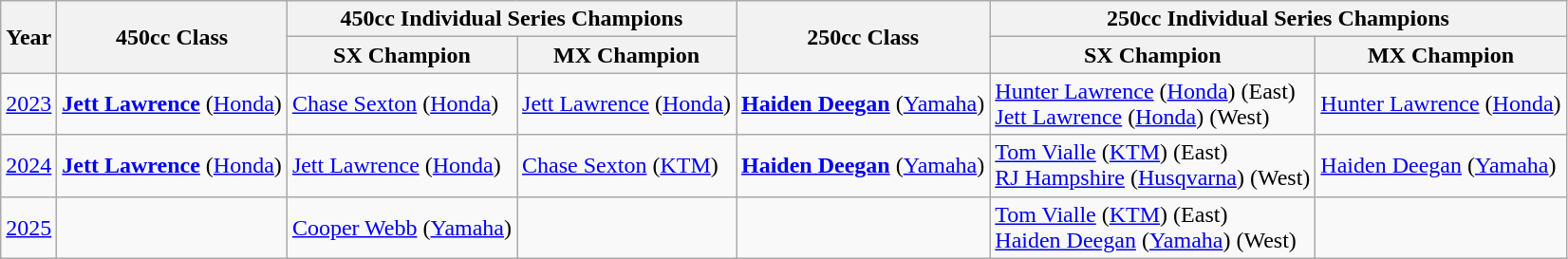<table class="wikitable">
<tr>
<th rowspan="2">Year</th>
<th rowspan="2">450cc Class</th>
<th colspan="2">450cc Individual Series Champions</th>
<th rowspan="2">250cc Class</th>
<th colspan="2">250cc Individual Series Champions</th>
</tr>
<tr>
<th>SX Champion</th>
<th>MX Champion</th>
<th>SX Champion</th>
<th>MX Champion</th>
</tr>
<tr>
<td><a href='#'>2023</a></td>
<td> <strong><a href='#'>Jett Lawrence</a></strong> (<a href='#'>Honda</a>)</td>
<td> <a href='#'>Chase Sexton</a> (<a href='#'>Honda</a>)</td>
<td> <a href='#'>Jett Lawrence</a> (<a href='#'>Honda</a>)</td>
<td> <strong><a href='#'>Haiden Deegan</a></strong> (<a href='#'>Yamaha</a>)</td>
<td> <a href='#'>Hunter Lawrence</a> (<a href='#'>Honda</a>) (East)<br> <a href='#'>Jett Lawrence</a> (<a href='#'>Honda</a>) (West)</td>
<td> <a href='#'>Hunter Lawrence</a> (<a href='#'>Honda</a>)</td>
</tr>
<tr>
<td><a href='#'>2024</a></td>
<td> <strong><a href='#'>Jett Lawrence</a></strong> (<a href='#'>Honda</a>)</td>
<td> <a href='#'>Jett Lawrence</a> (<a href='#'>Honda</a>)</td>
<td> <a href='#'>Chase Sexton</a> (<a href='#'>KTM</a>)</td>
<td> <strong><a href='#'>Haiden Deegan</a></strong> (<a href='#'>Yamaha</a>)</td>
<td> <a href='#'>Tom Vialle</a> (<a href='#'>KTM</a>) (East)<br> <a href='#'>RJ Hampshire</a> (<a href='#'>Husqvarna</a>) (West)</td>
<td> <a href='#'>Haiden Deegan</a> (<a href='#'>Yamaha</a>)</td>
</tr>
<tr>
<td><a href='#'>2025</a></td>
<td></td>
<td> <a href='#'>Cooper Webb</a> (<a href='#'>Yamaha</a>)</td>
<td></td>
<td></td>
<td> <a href='#'>Tom Vialle</a> (<a href='#'>KTM</a>) (East)<br> <a href='#'>Haiden Deegan</a> (<a href='#'>Yamaha</a>) (West)</td>
<td></td>
</tr>
</table>
